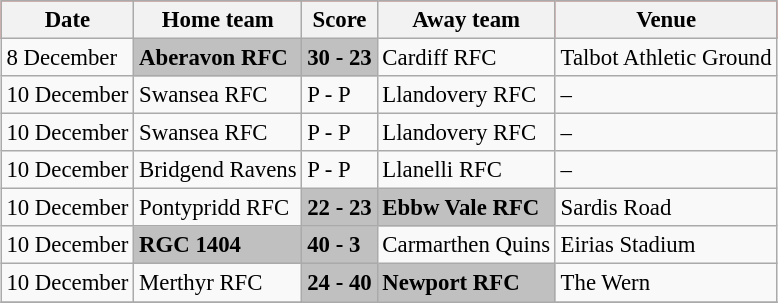<table class="wikitable" style="margin:0.5em auto; font-size:95%">
<tr bgcolor="#E00000">
<th>Date</th>
<th>Home team</th>
<th>Score</th>
<th>Away team</th>
<th>Venue</th>
</tr>
<tr>
<td>8 December</td>
<td bgcolor="silver"><strong>Aberavon RFC</strong></td>
<td bgcolor="silver"><strong>30 - 23</strong></td>
<td>Cardiff RFC</td>
<td>Talbot Athletic Ground</td>
</tr>
<tr>
<td>10 December</td>
<td>Swansea RFC</td>
<td>P - P</td>
<td>Llandovery RFC</td>
<td>–</td>
</tr>
<tr>
<td>10 December</td>
<td>Swansea RFC</td>
<td>P - P</td>
<td>Llandovery RFC</td>
<td>–</td>
</tr>
<tr>
<td>10 December</td>
<td>Bridgend Ravens</td>
<td>P - P</td>
<td>Llanelli RFC</td>
<td>–</td>
</tr>
<tr>
<td>10 December</td>
<td>Pontypridd RFC</td>
<td bgcolor="silver"><strong>22 - 23</strong></td>
<td bgcolor="silver"><strong>Ebbw Vale RFC</strong></td>
<td>Sardis Road</td>
</tr>
<tr>
<td>10 December</td>
<td bgcolor="silver"><strong>RGC 1404</strong></td>
<td bgcolor="silver"><strong>40 - 3</strong></td>
<td>Carmarthen Quins</td>
<td>Eirias Stadium</td>
</tr>
<tr>
<td>10 December</td>
<td>Merthyr RFC</td>
<td bgcolor="silver"><strong>24 - 40</strong></td>
<td bgcolor="silver"><strong>Newport RFC</strong></td>
<td>The Wern</td>
</tr>
<tr>
</tr>
</table>
